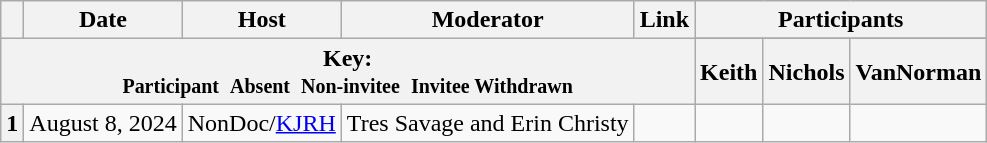<table class="wikitable" style="text-align:center;">
<tr>
<th scope="col"></th>
<th scope="col">Date</th>
<th scope="col">Host</th>
<th scope="col">Moderator</th>
<th scope="col">Link</th>
<th colspan="3" scope="col">Participants</th>
</tr>
<tr>
<th colspan="5" rowspan="2">Key:<br> <small>Participant </small>  <small>Absent </small>  <small>Non-invitee </small>  <small>Invitee  Withdrawn</small></th>
</tr>
<tr>
<th scope="col">Keith</th>
<th scope="col">Nichols</th>
<th scope="col">VanNorman</th>
</tr>
<tr>
<th scope="row">1</th>
<td style="white-space:nowrap;">August 8, 2024</td>
<td style="white-space:nowrap;">NonDoc/<a href='#'>KJRH</a></td>
<td style="white-space:nowrap;">Tres Savage and Erin Christy</td>
<td style="white-space:nowrap;"></td>
<td></td>
<td></td>
<td></td>
</tr>
</table>
